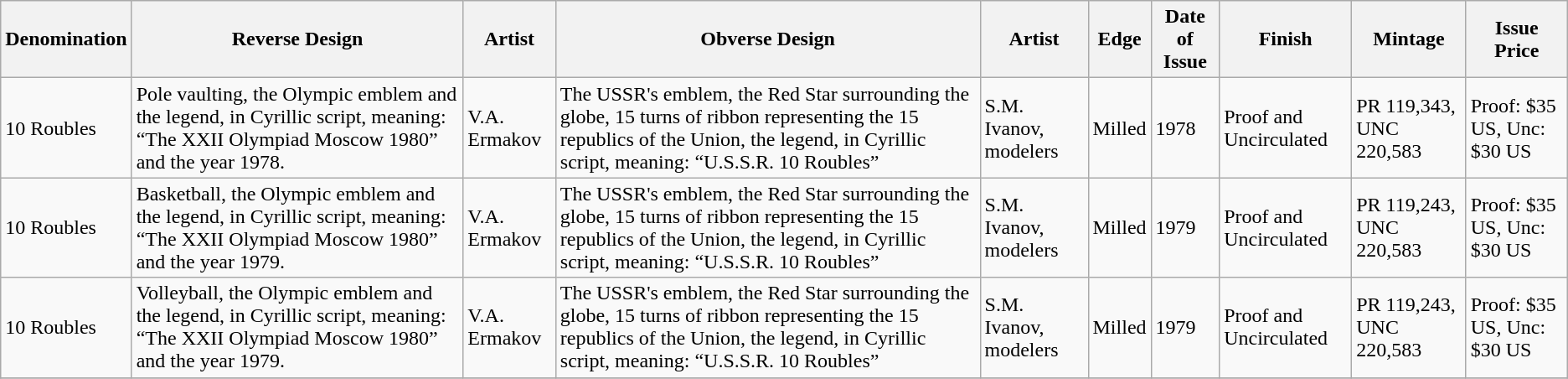<table class="wikitable">
<tr>
<th>Denomination</th>
<th>Reverse Design</th>
<th>Artist</th>
<th>Obverse Design</th>
<th>Artist</th>
<th>Edge</th>
<th>Date of Issue</th>
<th>Finish</th>
<th>Mintage</th>
<th>Issue Price</th>
</tr>
<tr>
<td>10 Roubles</td>
<td>Pole vaulting, the Olympic emblem and the legend, in Cyrillic script, meaning: “The XXII Olympiad Moscow 1980” and the year 1978.</td>
<td>V.A. Ermakov</td>
<td>The USSR's emblem, the Red Star surrounding the globe, 15 turns of ribbon representing the 15 republics of the Union, the legend, in Cyrillic script, meaning: “U.S.S.R. 10 Roubles”</td>
<td>S.M. Ivanov, modelers</td>
<td>Milled</td>
<td>1978</td>
<td>Proof and Uncirculated</td>
<td>PR 119,343, UNC 220,583</td>
<td>Proof: $35 US, Unc: $30 US</td>
</tr>
<tr>
<td>10 Roubles</td>
<td>Basketball, the Olympic emblem and the legend, in Cyrillic script, meaning: “The XXII Olympiad Moscow 1980” and the year 1979.</td>
<td>V.A. Ermakov</td>
<td>The USSR's emblem, the Red Star surrounding the globe, 15 turns of ribbon representing the 15 republics of the Union, the legend, in Cyrillic script, meaning: “U.S.S.R. 10 Roubles”</td>
<td>S.M. Ivanov, modelers</td>
<td>Milled</td>
<td>1979</td>
<td>Proof and Uncirculated</td>
<td>PR 119,243, UNC 220,583</td>
<td>Proof: $35 US, Unc: $30 US</td>
</tr>
<tr>
<td>10 Roubles</td>
<td>Volleyball, the Olympic emblem and the legend, in Cyrillic script, meaning: “The XXII Olympiad Moscow 1980” and the year 1979.</td>
<td>V.A. Ermakov</td>
<td>The USSR's emblem, the Red Star surrounding the globe, 15 turns of ribbon representing the 15 republics of the Union, the legend, in Cyrillic script, meaning: “U.S.S.R. 10 Roubles”</td>
<td>S.M. Ivanov, modelers</td>
<td>Milled</td>
<td>1979</td>
<td>Proof and Uncirculated</td>
<td>PR 119,243, UNC 220,583</td>
<td>Proof: $35 US, Unc: $30 US</td>
</tr>
<tr>
</tr>
</table>
